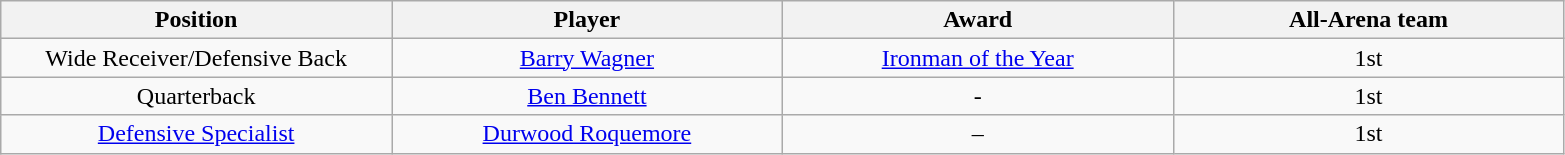<table class="wikitable sortable">
<tr>
<th bgcolor="#DDDDFF" width="20%">Position</th>
<th bgcolor="#DDDDFF" width="20%">Player</th>
<th bgcolor="#DDDDFF" width="20%">Award</th>
<th bgcolor="#DDDDFF" width="20%">All-Arena team</th>
</tr>
<tr align="center">
<td>Wide Receiver/Defensive Back</td>
<td><a href='#'>Barry Wagner</a></td>
<td><a href='#'>Ironman of the Year</a></td>
<td>1st</td>
</tr>
<tr align="center">
<td>Quarterback</td>
<td><a href='#'>Ben Bennett</a></td>
<td>-</td>
<td>1st</td>
</tr>
<tr align="center">
<td><a href='#'>Defensive Specialist</a></td>
<td><a href='#'>Durwood Roquemore</a></td>
<td>–</td>
<td>1st</td>
</tr>
</table>
